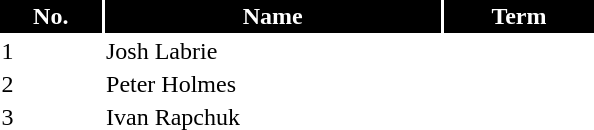<table class="toccolours" style="width:25em">
<tr>
<th style="background:#000000;color:white;border:#000000 1px solid">No.</th>
<th style="background:#000000;color:white;border:#000000 1px solid">Name</th>
<th style="background:#000000;color:white;border:#000000 1px solid">Term</th>
</tr>
<tr>
<td>1</td>
<td> Josh Labrie</td>
<td></td>
</tr>
<tr>
<td>2</td>
<td> Peter Holmes</td>
<td></td>
</tr>
<tr>
<td>3</td>
<td> Ivan Rapchuk</td>
<td></td>
</tr>
<tr>
</tr>
</table>
